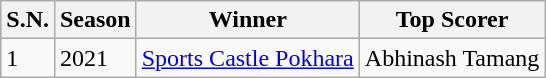<table class="wikitable">
<tr>
<th>S.N.</th>
<th>Season</th>
<th>Winner</th>
<th>Top Scorer</th>
</tr>
<tr>
<td>1</td>
<td>2021</td>
<td><a href='#'>Sports Castle Pokhara</a></td>
<td>Abhinash Tamang</td>
</tr>
</table>
